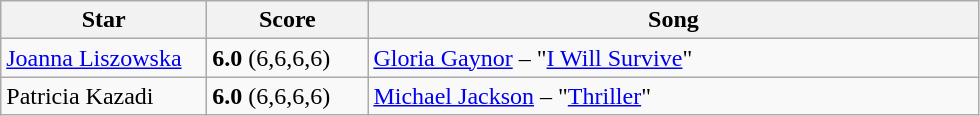<table class="wikitable">
<tr>
<th style="width:130px;">Star</th>
<th style="width:100px;">Score</th>
<th style="width:400px;">Song</th>
</tr>
<tr>
<td rowspan="1"><a href='#'>Joanna Liszowska</a></td>
<td><strong>6.0</strong> (6,6,6,6)</td>
<td><a href='#'>Gloria Gaynor</a> – "<a href='#'>I Will Survive</a>"</td>
</tr>
<tr>
<td rowspan="1">Patricia Kazadi</td>
<td><strong>6.0</strong> (6,6,6,6)</td>
<td><a href='#'>Michael Jackson</a> – "<a href='#'>Thriller</a>"</td>
</tr>
</table>
